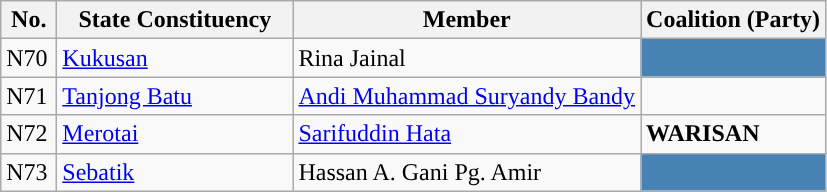<table class="wikitable sortable">
<tr>
<th width="30">No.</th>
<th width="150">State Constituency</th>
<th>Member</th>
<th>Coalition (Party)</th>
</tr>
<tr>
<td>N70</td>
<td><a href='#'>Kukusan</a></td>
<td>Rina Jainal</td>
<td style="background-color: #4682B4;"></td>
</tr>
<tr>
<td>N71</td>
<td><a href='#'>Tanjong Batu</a></td>
<td><a href='#'>Andi Muhammad Suryandy Bandy</a></td>
<td></td>
</tr>
<tr>
<td>N72</td>
<td><a href='#'>Merotai</a></td>
<td><a href='#'>Sarifuddin Hata</a></td>
<td><strong>WARISAN</strong></td>
</tr>
<tr>
<td>N73</td>
<td><a href='#'>Sebatik</a></td>
<td>Hassan A. Gani Pg. Amir</td>
<td style="background-color: #4682B4;"></td>
</tr>
</table>
